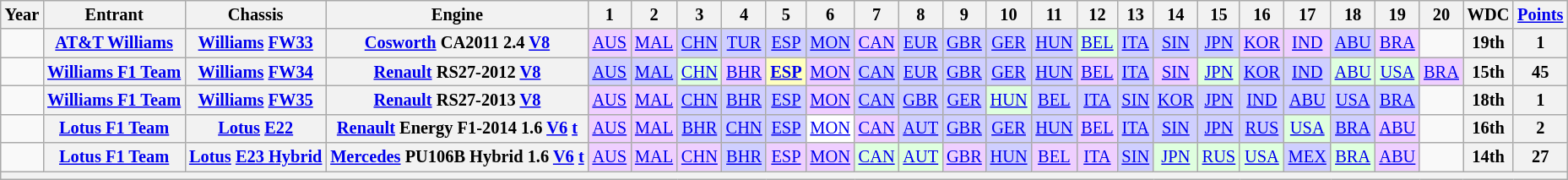<table class="wikitable" style="text-align:center; font-size:85%">
<tr>
<th>Year</th>
<th>Entrant</th>
<th>Chassis</th>
<th>Engine</th>
<th>1</th>
<th>2</th>
<th>3</th>
<th>4</th>
<th>5</th>
<th>6</th>
<th>7</th>
<th>8</th>
<th>9</th>
<th>10</th>
<th>11</th>
<th>12</th>
<th>13</th>
<th>14</th>
<th>15</th>
<th>16</th>
<th>17</th>
<th>18</th>
<th>19</th>
<th>20</th>
<th>WDC</th>
<th><a href='#'>Points</a></th>
</tr>
<tr>
<td></td>
<th nowrap><a href='#'>AT&T Williams</a></th>
<th nowrap><a href='#'>Williams</a> <a href='#'>FW33</a></th>
<th nowrap><a href='#'>Cosworth</a> CA2011 2.4 <a href='#'>V8</a></th>
<td style="background:#EFCFFF;"><a href='#'>AUS</a><br></td>
<td style="background:#EFCFFF;"><a href='#'>MAL</a><br></td>
<td style="background:#CFCFFF;"><a href='#'>CHN</a><br></td>
<td style="background:#CFCFFF;"><a href='#'>TUR</a><br></td>
<td style="background:#CFCFFF;"><a href='#'>ESP</a><br></td>
<td style="background:#CFCFFF;"><a href='#'>MON</a><br></td>
<td style="background:#EFCFFF;"><a href='#'>CAN</a><br></td>
<td style="background:#CFCFFF;"><a href='#'>EUR</a><br></td>
<td style="background:#CFCFFF;"><a href='#'>GBR</a><br></td>
<td style="background:#CFCFFF;"><a href='#'>GER</a><br></td>
<td style="background:#CFCFFF;"><a href='#'>HUN</a><br></td>
<td style="background:#DFFFDF;"><a href='#'>BEL</a><br></td>
<td style="background:#CFCFFF;"><a href='#'>ITA</a><br></td>
<td style="background:#CFCFFF;"><a href='#'>SIN</a><br></td>
<td style="background:#CFCFFF;"><a href='#'>JPN</a><br></td>
<td style="background:#EFCFFF;"><a href='#'>KOR</a><br></td>
<td style="background:#EFCFFF;"><a href='#'>IND</a><br></td>
<td style="background:#CFCFFF;"><a href='#'>ABU</a><br></td>
<td style="background:#EFCFFF;"><a href='#'>BRA</a><br></td>
<td></td>
<th>19th</th>
<th>1</th>
</tr>
<tr>
<td></td>
<th nowrap><a href='#'>Williams F1 Team</a></th>
<th nowrap><a href='#'>Williams</a> <a href='#'>FW34</a></th>
<th nowrap><a href='#'>Renault</a> RS27-2012 <a href='#'>V8</a></th>
<td style="background:#CFCFFF;"><a href='#'>AUS</a><br></td>
<td style="background:#CFCFFF;"><a href='#'>MAL</a><br></td>
<td style="background:#DFFFDF;"><a href='#'>CHN</a><br></td>
<td style="background:#EFCFFF;"><a href='#'>BHR</a><br></td>
<td style="background:#FFFFBF;"><strong><a href='#'>ESP</a></strong><br></td>
<td style="background:#EFCFFF;"><a href='#'>MON</a><br></td>
<td style="background:#CFCFFF;"><a href='#'>CAN</a><br></td>
<td style="background:#CFCFFF;"><a href='#'>EUR</a><br></td>
<td style="background:#CFCFFF;"><a href='#'>GBR</a><br></td>
<td style="background:#CFCFFF;"><a href='#'>GER</a><br></td>
<td style="background:#CFCFFF;"><a href='#'>HUN</a><br></td>
<td style="background:#EFCFFF;"><a href='#'>BEL</a><br></td>
<td style="background:#CFCFFF;"><a href='#'>ITA</a><br></td>
<td style="background:#EFCFFF;"><a href='#'>SIN</a><br></td>
<td style="background:#DFFFDF;"><a href='#'>JPN</a><br></td>
<td style="background:#CFCFFF;"><a href='#'>KOR</a><br></td>
<td style="background:#CFCFFF;"><a href='#'>IND</a><br></td>
<td style="background:#DFFFDF;"><a href='#'>ABU</a><br></td>
<td style="background:#DFFFDF;"><a href='#'>USA</a><br></td>
<td style="background:#EFCFFF;"><a href='#'>BRA</a><br></td>
<th>15th</th>
<th>45</th>
</tr>
<tr>
<td></td>
<th nowrap><a href='#'>Williams F1 Team</a></th>
<th nowrap><a href='#'>Williams</a> <a href='#'>FW35</a></th>
<th nowrap><a href='#'>Renault</a> RS27-2013 <a href='#'>V8</a></th>
<td style="background:#EFCFFF;"><a href='#'>AUS</a><br></td>
<td style="background:#EFCFFF;"><a href='#'>MAL</a><br></td>
<td style="background:#CFCFFF;"><a href='#'>CHN</a><br></td>
<td style="background:#CFCFFF;"><a href='#'>BHR</a><br></td>
<td style="background:#CFCFFF;"><a href='#'>ESP</a><br></td>
<td style="background:#EFCFFF;"><a href='#'>MON</a><br></td>
<td style="background:#CFCFFF;"><a href='#'>CAN</a><br></td>
<td style="background:#CFCFFF;"><a href='#'>GBR</a><br></td>
<td style="background:#CFCFFF;"><a href='#'>GER</a><br></td>
<td style="background:#DFFFDF;"><a href='#'>HUN</a><br></td>
<td style="background:#CFCFFF;"><a href='#'>BEL</a><br></td>
<td style="background:#CFCFFF;"><a href='#'>ITA</a><br></td>
<td style="background:#CFCFFF;"><a href='#'>SIN</a><br></td>
<td style="background:#CFCFFF;"><a href='#'>KOR</a><br></td>
<td style="background:#CFCFFF;"><a href='#'>JPN</a><br></td>
<td style="background:#CFCFFF;"><a href='#'>IND</a><br></td>
<td style="background:#CFCFFF;"><a href='#'>ABU</a><br></td>
<td style="background:#CFCFFF;"><a href='#'>USA</a><br></td>
<td style="background:#CFCFFF;"><a href='#'>BRA</a><br></td>
<td></td>
<th>18th</th>
<th>1</th>
</tr>
<tr>
<td></td>
<th nowrap><a href='#'>Lotus F1 Team</a></th>
<th nowrap><a href='#'>Lotus</a> <a href='#'>E22</a></th>
<th nowrap><a href='#'>Renault</a> Energy F1-2014 1.6 <a href='#'>V6</a> <a href='#'>t</a></th>
<td style="background:#EFCFFF;"><a href='#'>AUS</a><br></td>
<td style="background:#EFCFFF;"><a href='#'>MAL</a><br></td>
<td style="background:#CFCFFF;"><a href='#'>BHR</a><br></td>
<td style="background:#CFCFFF;"><a href='#'>CHN</a><br></td>
<td style="background:#CFCFFF;"><a href='#'>ESP</a><br></td>
<td style="background:#FFFFFF;"><a href='#'>MON</a><br></td>
<td style="background:#EFCFFF;"><a href='#'>CAN</a><br></td>
<td style="background:#CFCFFF;"><a href='#'>AUT</a><br></td>
<td style="background:#CFCFFF;"><a href='#'>GBR</a><br></td>
<td style="background:#CFCFFF;"><a href='#'>GER</a><br></td>
<td style="background:#CFCFFF;"><a href='#'>HUN</a><br></td>
<td style="background:#EFCFFF;"><a href='#'>BEL</a><br></td>
<td style="background:#CFCFFF;"><a href='#'>ITA</a><br></td>
<td style="background:#CFCFFF;"><a href='#'>SIN</a><br></td>
<td style="background:#CFCFFF;"><a href='#'>JPN</a><br></td>
<td style="background:#CFCFFF;"><a href='#'>RUS</a><br></td>
<td style="background:#DFFFDF;"><a href='#'>USA</a><br></td>
<td style="background:#CFCFFF;"><a href='#'>BRA</a><br></td>
<td style="background:#EFCFFF;"><a href='#'>ABU</a><br></td>
<td></td>
<th>16th</th>
<th>2</th>
</tr>
<tr>
<td></td>
<th nowrap><a href='#'>Lotus F1 Team</a></th>
<th nowrap><a href='#'>Lotus</a> <a href='#'>E23 Hybrid</a></th>
<th nowrap><a href='#'>Mercedes</a> PU106B Hybrid 1.6 <a href='#'>V6</a> <a href='#'>t</a></th>
<td style="background:#EFCFFF;"><a href='#'>AUS</a><br></td>
<td style="background:#EFCFFF;"><a href='#'>MAL</a><br></td>
<td style="background:#EFCFFF;"><a href='#'>CHN</a><br></td>
<td style="background:#CFCFFF;"><a href='#'>BHR</a><br></td>
<td style="background:#EFCFFF;"><a href='#'>ESP</a><br></td>
<td style="background:#EFCFFF;"><a href='#'>MON</a><br></td>
<td style="background:#DFFFDF;"><a href='#'>CAN</a><br></td>
<td style="background:#DFFFDF;"><a href='#'>AUT</a><br></td>
<td style="background:#EFCFFF;"><a href='#'>GBR</a><br></td>
<td style="background:#CFCFFF;"><a href='#'>HUN</a><br></td>
<td style="background:#EFCFFF;"><a href='#'>BEL</a><br></td>
<td style="background:#EFCFFF;"><a href='#'>ITA</a><br></td>
<td style="background:#CFCFFF;"><a href='#'>SIN</a><br></td>
<td style="background:#DFFFDF;"><a href='#'>JPN</a><br></td>
<td style="background:#DFFFDF;"><a href='#'>RUS</a><br></td>
<td style="background:#DFFFDF;"><a href='#'>USA</a><br></td>
<td style="background:#CFCFFF;"><a href='#'>MEX</a><br></td>
<td style="background:#DFFFDF;"><a href='#'>BRA</a><br></td>
<td style="background:#EFCFFF;"><a href='#'>ABU</a><br></td>
<td></td>
<th>14th</th>
<th>27</th>
</tr>
<tr>
<th colspan="26"></th>
</tr>
</table>
